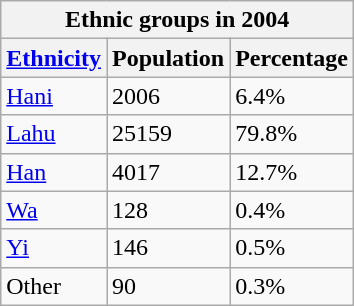<table class="wikitable">
<tr>
<th style="text-align:center;" colspan="3">Ethnic groups in 2004</th>
</tr>
<tr>
<th><a href='#'>Ethnicity</a></th>
<th>Population</th>
<th>Percentage</th>
</tr>
<tr>
<td><a href='#'>Hani</a></td>
<td>2006</td>
<td>6.4%</td>
</tr>
<tr>
<td><a href='#'>Lahu</a></td>
<td>25159</td>
<td>79.8%</td>
</tr>
<tr>
<td><a href='#'>Han</a></td>
<td>4017</td>
<td>12.7%</td>
</tr>
<tr>
<td><a href='#'>Wa</a></td>
<td>128</td>
<td>0.4%</td>
</tr>
<tr>
<td><a href='#'>Yi</a></td>
<td>146</td>
<td>0.5%</td>
</tr>
<tr>
<td>Other</td>
<td>90</td>
<td>0.3%</td>
</tr>
</table>
